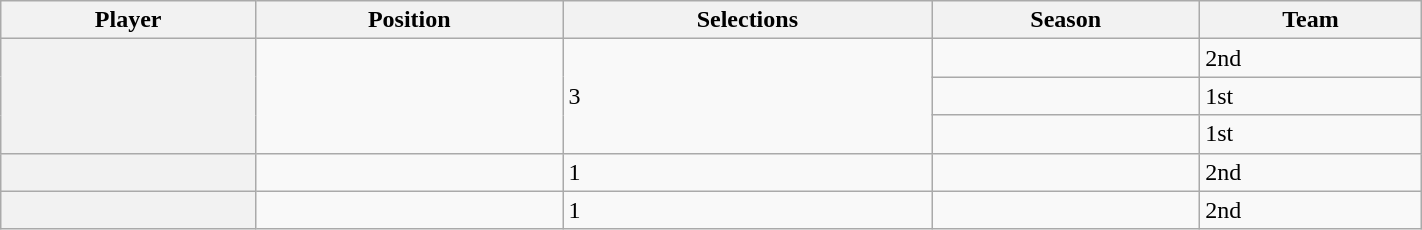<table class="wikitable sortable" width="75%">
<tr>
<th scope="col">Player</th>
<th scope="col">Position</th>
<th scope="col">Selections</th>
<th scope="col">Season</th>
<th scope="col">Team</th>
</tr>
<tr>
<th scope="row" rowspan=3></th>
<td rowspan=3></td>
<td rowspan=3>3</td>
<td></td>
<td>2nd</td>
</tr>
<tr>
<td></td>
<td>1st</td>
</tr>
<tr>
<td></td>
<td>1st</td>
</tr>
<tr>
<th scope="row"></th>
<td></td>
<td>1</td>
<td></td>
<td>2nd</td>
</tr>
<tr>
<th scope="row"></th>
<td></td>
<td>1</td>
<td></td>
<td>2nd</td>
</tr>
</table>
